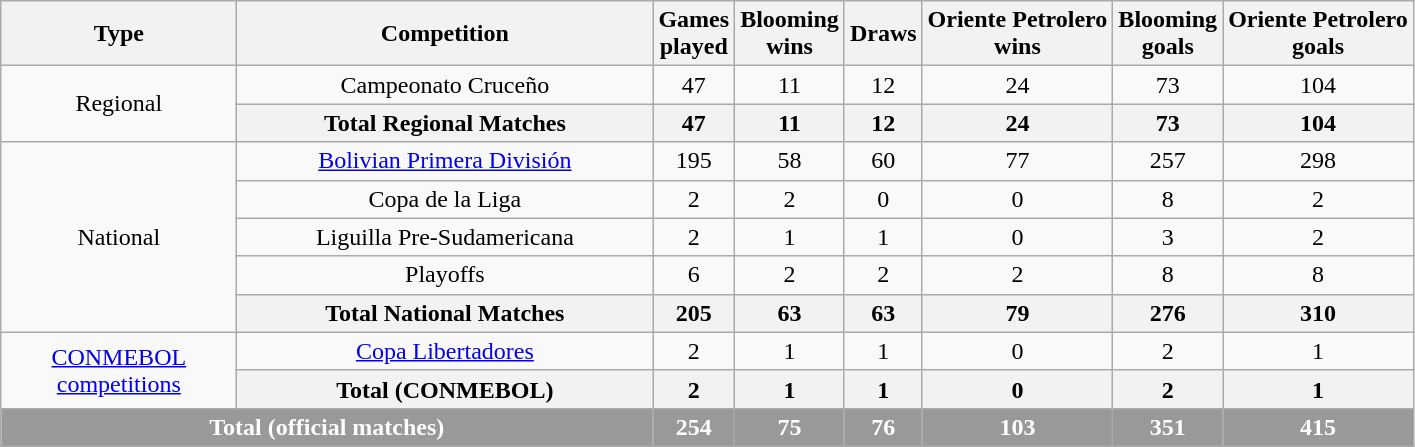<table class="wikitable" style="text-align:center">
<tr>
<th width=150px>Type</th>
<th width=270px>Competition</th>
<th width= px>Games<br> played</th>
<th width= px>Blooming<br> wins</th>
<th width= px>Draws</th>
<th width= px>Oriente Petrolero<br>wins</th>
<th width= px>Blooming<br> goals</th>
<th width= px>Oriente Petrolero<br> goals</th>
</tr>
<tr>
<td rowspan=2>Regional</td>
<td>Campeonato Cruceño</td>
<td>47</td>
<td>11</td>
<td>12</td>
<td>24</td>
<td>73</td>
<td>104</td>
</tr>
<tr>
<th>Total Regional Matches</th>
<th>47</th>
<th>11</th>
<th>12</th>
<th>24</th>
<th>73</th>
<th>104</th>
</tr>
<tr>
<td rowspan="5">National</td>
<td><a href='#'>Bolivian Primera División</a></td>
<td>195</td>
<td>58</td>
<td>60</td>
<td>77</td>
<td>257</td>
<td>298</td>
</tr>
<tr>
<td>Copa de la Liga</td>
<td>2</td>
<td>2</td>
<td>0</td>
<td>0</td>
<td>8</td>
<td>2</td>
</tr>
<tr>
<td>Liguilla Pre-Sudamericana</td>
<td>2</td>
<td>1</td>
<td>1</td>
<td>0</td>
<td>3</td>
<td>2</td>
</tr>
<tr>
<td>Playoffs</td>
<td>6</td>
<td>2</td>
<td>2</td>
<td>2</td>
<td>8</td>
<td>8</td>
</tr>
<tr>
<th>Total National Matches</th>
<th>205</th>
<th>63</th>
<th>63</th>
<th>79</th>
<th>276</th>
<th>310</th>
</tr>
<tr>
<td rowspan="2"><a href='#'>CONMEBOL competitions</a></td>
<td><a href='#'>Copa Libertadores</a></td>
<td>2</td>
<td>1</td>
<td>1</td>
<td>0</td>
<td>2</td>
<td>1</td>
</tr>
<tr>
<th>Total (CONMEBOL)</th>
<th>2</th>
<th>1</th>
<th>1</th>
<th>0</th>
<th>2</th>
<th>1</th>
</tr>
<tr>
<th colspan=2 style="background-color:#999999; color: #ffffff">Total (official matches)</th>
<th style="background-color:#999999; color: #ffffff">254</th>
<th style="background-color:#999999; color: #ffffff">75</th>
<th style="background-color:#999999; color: #ffffff">76</th>
<th style="background-color:#999999; color: #ffffff">103</th>
<th style="background-color:#999999; color: #ffffff">351</th>
<th style="background-color:#999999; color: #ffffff">415</th>
</tr>
</table>
